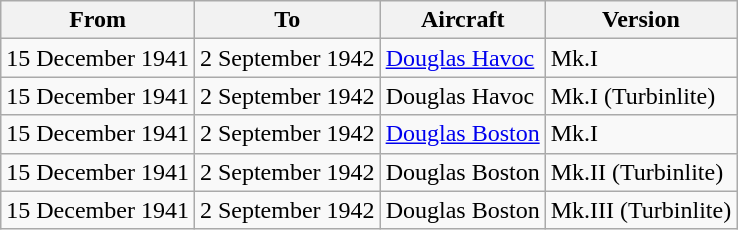<table class="wikitable">
<tr>
<th>From</th>
<th>To</th>
<th>Aircraft</th>
<th>Version</th>
</tr>
<tr>
<td>15 December 1941</td>
<td>2 September 1942</td>
<td><a href='#'>Douglas Havoc</a></td>
<td>Mk.I</td>
</tr>
<tr>
<td>15 December 1941</td>
<td>2 September 1942</td>
<td>Douglas Havoc</td>
<td>Mk.I (Turbinlite)</td>
</tr>
<tr>
<td>15 December 1941</td>
<td>2 September 1942</td>
<td><a href='#'>Douglas Boston</a></td>
<td>Mk.I</td>
</tr>
<tr>
<td>15 December 1941</td>
<td>2 September 1942</td>
<td>Douglas Boston</td>
<td>Mk.II (Turbinlite)</td>
</tr>
<tr>
<td>15 December 1941</td>
<td>2 September 1942</td>
<td>Douglas Boston</td>
<td>Mk.III (Turbinlite)</td>
</tr>
</table>
